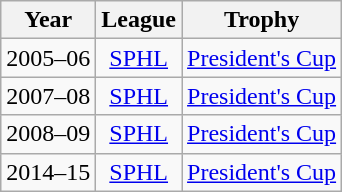<table class="wikitable" style="text-align:center;">
<tr>
<th>Year</th>
<th>League</th>
<th>Trophy</th>
</tr>
<tr>
<td>2005–06</td>
<td style="text-align:center;"><a href='#'>SPHL</a></td>
<td><a href='#'>President's Cup</a></td>
</tr>
<tr>
<td>2007–08</td>
<td style="text-align:center;"><a href='#'>SPHL</a></td>
<td><a href='#'>President's Cup</a></td>
</tr>
<tr>
<td>2008–09</td>
<td style="text-align:center;"><a href='#'>SPHL</a></td>
<td><a href='#'>President's Cup</a></td>
</tr>
<tr>
<td>2014–15</td>
<td style="text-align:center;"><a href='#'>SPHL</a></td>
<td><a href='#'>President's Cup</a></td>
</tr>
</table>
